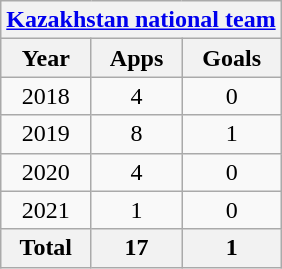<table class="wikitable" style="text-align:center">
<tr>
<th colspan=3><a href='#'>Kazakhstan national team</a></th>
</tr>
<tr>
<th>Year</th>
<th>Apps</th>
<th>Goals</th>
</tr>
<tr>
<td>2018</td>
<td>4</td>
<td>0</td>
</tr>
<tr>
<td>2019</td>
<td>8</td>
<td>1</td>
</tr>
<tr>
<td>2020</td>
<td>4</td>
<td>0</td>
</tr>
<tr>
<td>2021</td>
<td>1</td>
<td>0</td>
</tr>
<tr>
<th>Total</th>
<th>17</th>
<th>1</th>
</tr>
</table>
